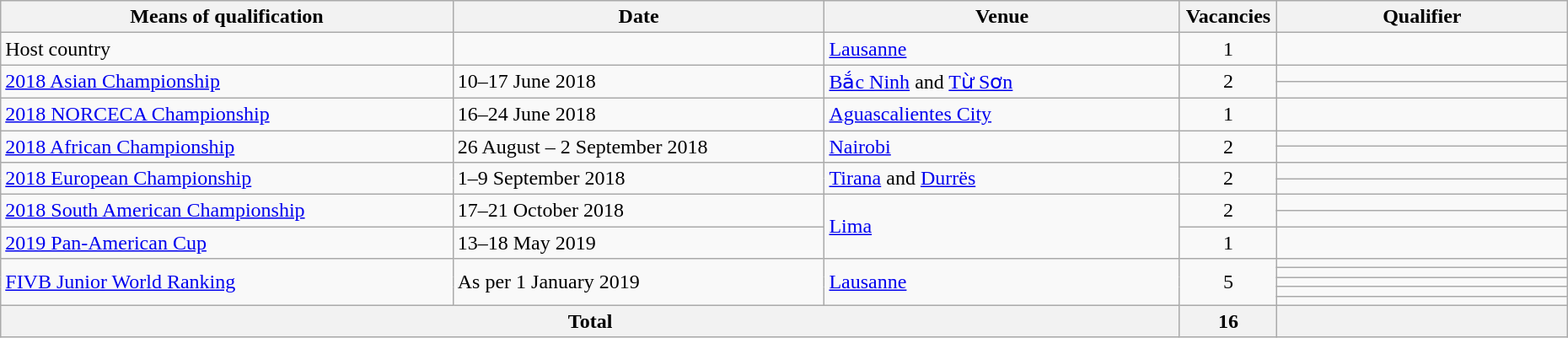<table class="wikitable">
<tr>
<th width=28%>Means of qualification</th>
<th width=23%>Date</th>
<th width=22%>Venue</th>
<th width=6%>Vacancies</th>
<th width=18%>Qualifier</th>
</tr>
<tr>
<td>Host country</td>
<td></td>
<td> <a href='#'>Lausanne</a></td>
<td align=center>1</td>
<td></td>
</tr>
<tr>
<td rowspan=2><a href='#'>2018 Asian Championship</a></td>
<td rowspan=2>10–17 June 2018</td>
<td rowspan=2> <a href='#'>Bắc Ninh</a> and <a href='#'>Từ Sơn</a></td>
<td rowspan=2 align=center>2</td>
<td></td>
</tr>
<tr>
<td></td>
</tr>
<tr>
<td><a href='#'>2018 NORCECA Championship</a></td>
<td>16–24 June 2018</td>
<td> <a href='#'>Aguascalientes City</a></td>
<td align=center>1</td>
<td></td>
</tr>
<tr>
<td rowspan=2><a href='#'>2018 African Championship</a></td>
<td rowspan=2>26 August – 2 September 2018</td>
<td rowspan=2> <a href='#'>Nairobi</a></td>
<td rowspan=2 align=center>2</td>
<td></td>
</tr>
<tr>
<td></td>
</tr>
<tr>
<td rowspan=2><a href='#'>2018 European Championship</a></td>
<td rowspan=2>1–9 September 2018</td>
<td rowspan=2> <a href='#'>Tirana</a> and <a href='#'>Durrës</a></td>
<td rowspan=2 align=center>2</td>
<td></td>
</tr>
<tr>
<td></td>
</tr>
<tr>
<td rowspan=2><a href='#'>2018 South American Championship</a></td>
<td rowspan=2>17–21 October 2018</td>
<td rowspan=3> <a href='#'>Lima</a></td>
<td rowspan=2 align=center>2</td>
<td></td>
</tr>
<tr>
<td></td>
</tr>
<tr>
<td><a href='#'>2019 Pan-American Cup</a></td>
<td>13–18 May 2019</td>
<td align=center>1</td>
<td></td>
</tr>
<tr>
<td rowspan=5><a href='#'>FIVB Junior World Ranking</a></td>
<td rowspan=5>As per 1 January 2019</td>
<td rowspan=5> <a href='#'>Lausanne</a></td>
<td rowspan=5 align=center>5</td>
<td></td>
</tr>
<tr>
<td></td>
</tr>
<tr>
<td></td>
</tr>
<tr>
<td></td>
</tr>
<tr>
<td></td>
</tr>
<tr>
<th colspan=3>Total</th>
<th align=center>16</th>
<th></th>
</tr>
</table>
